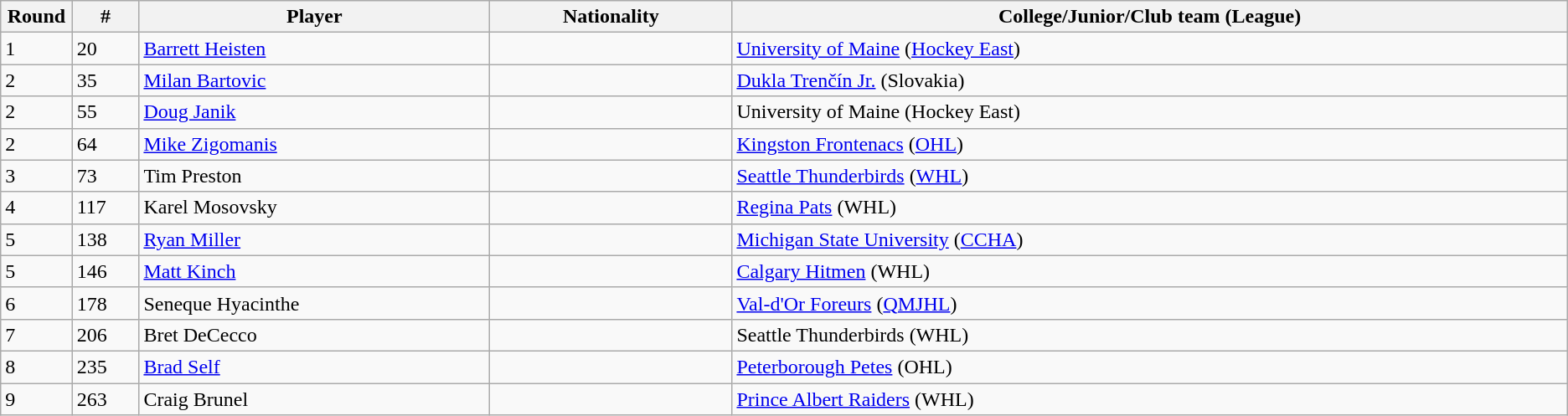<table class="wikitable">
<tr align="center">
<th bgcolor="#DDDDFF" width="4.0%">Round</th>
<th bgcolor="#DDDDFF" width="4.0%">#</th>
<th bgcolor="#DDDDFF" width="21.0%">Player</th>
<th bgcolor="#DDDDFF" width="14.5%">Nationality</th>
<th bgcolor="#DDDDFF" width="50.0%">College/Junior/Club team (League)</th>
</tr>
<tr>
<td>1</td>
<td>20</td>
<td><a href='#'>Barrett Heisten</a></td>
<td></td>
<td><a href='#'>University of Maine</a> (<a href='#'>Hockey East</a>)</td>
</tr>
<tr>
<td>2</td>
<td>35</td>
<td><a href='#'>Milan Bartovic</a></td>
<td></td>
<td><a href='#'>Dukla Trenčín Jr.</a> (Slovakia)</td>
</tr>
<tr>
<td>2</td>
<td>55</td>
<td><a href='#'>Doug Janik</a></td>
<td></td>
<td>University of Maine (Hockey East)</td>
</tr>
<tr>
<td>2</td>
<td>64</td>
<td><a href='#'>Mike Zigomanis</a></td>
<td></td>
<td><a href='#'>Kingston Frontenacs</a> (<a href='#'>OHL</a>)</td>
</tr>
<tr>
<td>3</td>
<td>73</td>
<td>Tim Preston</td>
<td></td>
<td><a href='#'>Seattle Thunderbirds</a> (<a href='#'>WHL</a>)</td>
</tr>
<tr>
<td>4</td>
<td>117</td>
<td>Karel Mosovsky</td>
<td></td>
<td><a href='#'>Regina Pats</a> (WHL)</td>
</tr>
<tr>
<td>5</td>
<td>138</td>
<td><a href='#'>Ryan Miller</a></td>
<td></td>
<td><a href='#'>Michigan State University</a> (<a href='#'>CCHA</a>)</td>
</tr>
<tr>
<td>5</td>
<td>146</td>
<td><a href='#'>Matt Kinch</a></td>
<td></td>
<td><a href='#'>Calgary Hitmen</a> (WHL)</td>
</tr>
<tr>
<td>6</td>
<td>178</td>
<td>Seneque Hyacinthe</td>
<td></td>
<td><a href='#'>Val-d'Or Foreurs</a> (<a href='#'>QMJHL</a>)</td>
</tr>
<tr>
<td>7</td>
<td>206</td>
<td>Bret DeCecco</td>
<td></td>
<td>Seattle Thunderbirds (WHL)</td>
</tr>
<tr>
<td>8</td>
<td>235</td>
<td><a href='#'>Brad Self</a></td>
<td></td>
<td><a href='#'>Peterborough Petes</a> (OHL)</td>
</tr>
<tr>
<td>9</td>
<td>263</td>
<td>Craig Brunel</td>
<td></td>
<td><a href='#'>Prince Albert Raiders</a> (WHL)</td>
</tr>
</table>
